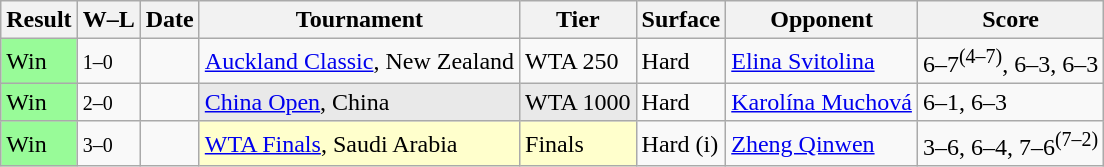<table class="sortable wikitable">
<tr>
<th>Result</th>
<th class="unsortable">W–L</th>
<th>Date</th>
<th>Tournament</th>
<th>Tier</th>
<th>Surface</th>
<th>Opponent</th>
<th class="unsortable">Score</th>
</tr>
<tr>
<td bgcolor=98fb98>Win</td>
<td><small>1–0</small></td>
<td><a href='#'></a></td>
<td><a href='#'>Auckland Classic</a>, New Zealand</td>
<td>WTA 250</td>
<td>Hard</td>
<td> <a href='#'>Elina Svitolina</a></td>
<td>6–7<sup>(4–7)</sup>, 6–3, 6–3</td>
</tr>
<tr>
<td bgcolor=98fb98>Win</td>
<td><small>2–0</small></td>
<td><a href='#'></a></td>
<td bgcolor=e9e9e9><a href='#'>China Open</a>, China</td>
<td bgcolor=e9e9e9>WTA 1000</td>
<td>Hard</td>
<td> <a href='#'>Karolína Muchová</a></td>
<td>6–1, 6–3</td>
</tr>
<tr>
<td bgcolor=98fb98>Win</td>
<td><small>3–0</small></td>
<td><a href='#'></a></td>
<td style=background:#ffffcc><a href='#'>WTA Finals</a>, Saudi Arabia</td>
<td style=background:#ffffcc>Finals</td>
<td>Hard (i)</td>
<td> <a href='#'>Zheng Qinwen</a></td>
<td>3–6, 6–4, 7–6<sup>(7–2)</sup></td>
</tr>
</table>
